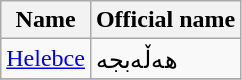<table class="wikitable">
<tr>
<th>Name</th>
<th>Official name</th>
</tr>
<tr>
<td><a href='#'>Helebce</a></td>
<td>ھەڵەبجە</td>
</tr>
<tr>
</tr>
</table>
